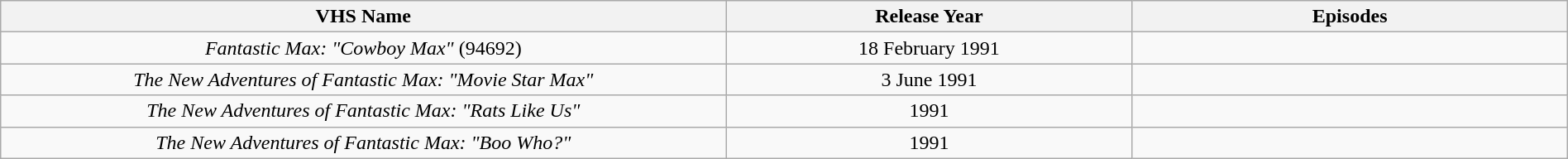<table class="wikitable" style="text-align:center; width:100%;">
<tr>
<th style="width:25%;">VHS Name</th>
<th style="width:14%;">Release Year</th>
<th style="width:15%;">Episodes</th>
</tr>
<tr>
<td><em>Fantastic Max: "Cowboy Max"</em> (94692)</td>
<td style="text-align:center;">18 February 1991</td>
<td style="text-align:center;"></td>
</tr>
<tr>
<td><em>The New Adventures of Fantastic Max: "Movie Star Max"</em></td>
<td style="text-align:center;">3 June 1991</td>
<td style="text-align:center;"></td>
</tr>
<tr>
<td><em>The New Adventures of Fantastic Max: "Rats Like Us"</em></td>
<td style="text-align:center;">1991</td>
<td style="text-align:center;"></td>
</tr>
<tr>
<td><em>The New Adventures of Fantastic Max: "Boo Who?"</em></td>
<td style="text-align:center;">1991</td>
<td style="text-align:center;"></td>
</tr>
</table>
